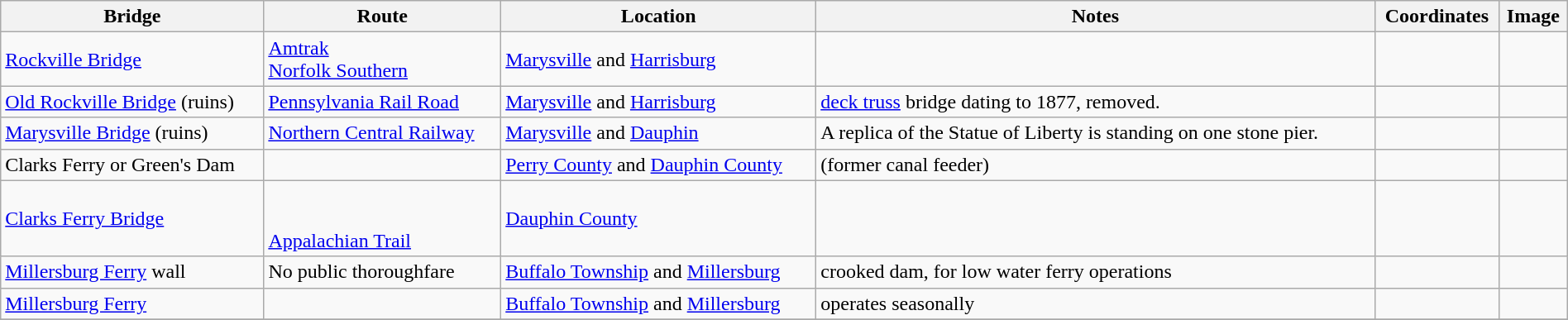<table class="wikitable" style="width:100%">
<tr>
<th>Bridge</th>
<th>Route</th>
<th>Location</th>
<th>Notes</th>
<th>Coordinates</th>
<th>Image</th>
</tr>
<tr>
<td><a href='#'>Rockville Bridge</a></td>
<td><a href='#'>Amtrak</a><br><a href='#'>Norfolk Southern</a></td>
<td><a href='#'>Marysville</a> and <a href='#'>Harrisburg</a></td>
<td></td>
<td></td>
<td></td>
</tr>
<tr>
<td><a href='#'>Old Rockville Bridge</a> (ruins)</td>
<td><a href='#'>Pennsylvania Rail Road</a></td>
<td><a href='#'>Marysville</a> and <a href='#'>Harrisburg</a></td>
<td><a href='#'>deck truss</a> bridge dating to 1877, removed.</td>
<td></td>
<td></td>
</tr>
<tr>
<td><a href='#'>Marysville Bridge</a> (ruins)</td>
<td><a href='#'>Northern Central Railway</a></td>
<td><a href='#'>Marysville</a> and <a href='#'>Dauphin</a></td>
<td>A replica of the Statue of Liberty is standing on one stone pier.</td>
<td></td>
<td></td>
</tr>
<tr>
<td>Clarks Ferry or Green's Dam</td>
<td></td>
<td><a href='#'>Perry County</a> and <a href='#'>Dauphin County</a></td>
<td>(former canal feeder)</td>
<td></td>
<td></td>
</tr>
<tr>
<td><a href='#'>Clarks Ferry Bridge</a></td>
<td><br><br><a href='#'>Appalachian Trail</a></td>
<td><a href='#'>Dauphin County</a></td>
<td></td>
<td></td>
<td></td>
</tr>
<tr>
<td><a href='#'>Millersburg Ferry</a> wall</td>
<td>No public thoroughfare</td>
<td><a href='#'>Buffalo Township</a> and <a href='#'>Millersburg</a></td>
<td>crooked dam, for low water ferry operations</td>
<td></td>
<td></td>
</tr>
<tr>
<td><a href='#'>Millersburg Ferry</a></td>
<td></td>
<td><a href='#'>Buffalo Township</a> and <a href='#'>Millersburg</a></td>
<td>operates seasonally</td>
<td></td>
<td></td>
</tr>
<tr>
</tr>
</table>
